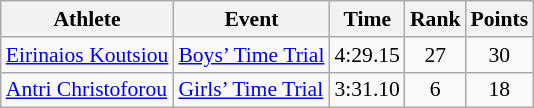<table class="wikitable" border="1" style="font-size:90%">
<tr>
<th>Athlete</th>
<th>Event</th>
<th>Time</th>
<th>Rank</th>
<th>Points</th>
</tr>
<tr>
<td><a href='#'>Eirinaios Koutsiou</a></td>
<td><a href='#'>Boys’ Time Trial</a></td>
<td align=center>4:29.15</td>
<td align=center>27</td>
<td align=center>30</td>
</tr>
<tr>
<td><a href='#'>Antri Christoforou</a></td>
<td><a href='#'>Girls’ Time Trial</a></td>
<td align=center>3:31.10</td>
<td align=center>6</td>
<td align=center>18</td>
</tr>
</table>
